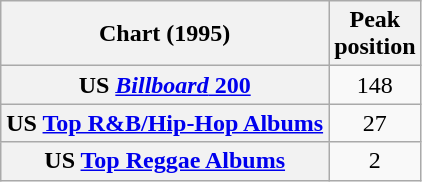<table class="wikitable sortable plainrowheaders" style="text-align:center">
<tr>
<th scope="col">Chart (1995)</th>
<th scope="col">Peak<br>position</th>
</tr>
<tr>
<th scope="row">US <a href='#'><em>Billboard</em> 200</a></th>
<td>148</td>
</tr>
<tr>
<th scope="row">US <a href='#'>Top R&B/Hip-Hop Albums</a></th>
<td>27</td>
</tr>
<tr>
<th scope="row">US <a href='#'>Top Reggae Albums</a></th>
<td>2</td>
</tr>
</table>
